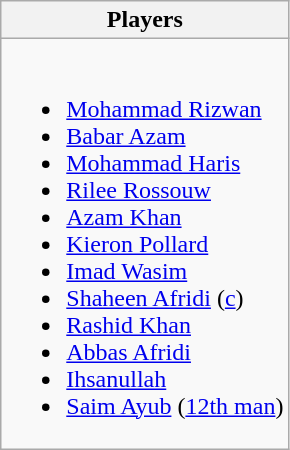<table class="wikitable">
<tr>
<th>Players</th>
</tr>
<tr>
<td><br><ul><li><a href='#'>Mohammad Rizwan</a></li><li><a href='#'>Babar Azam</a></li><li><a href='#'>Mohammad Haris</a></li><li><a href='#'>Rilee Rossouw</a></li><li><a href='#'>Azam Khan</a></li><li><a href='#'>Kieron Pollard</a></li><li><a href='#'>Imad Wasim</a></li><li><a href='#'>Shaheen Afridi</a> (<a href='#'>c</a>)</li><li><a href='#'>Rashid Khan</a></li><li><a href='#'>Abbas Afridi</a></li><li><a href='#'>Ihsanullah</a></li><li><a href='#'>Saim Ayub</a> (<a href='#'>12th man</a>)</li></ul></td>
</tr>
</table>
